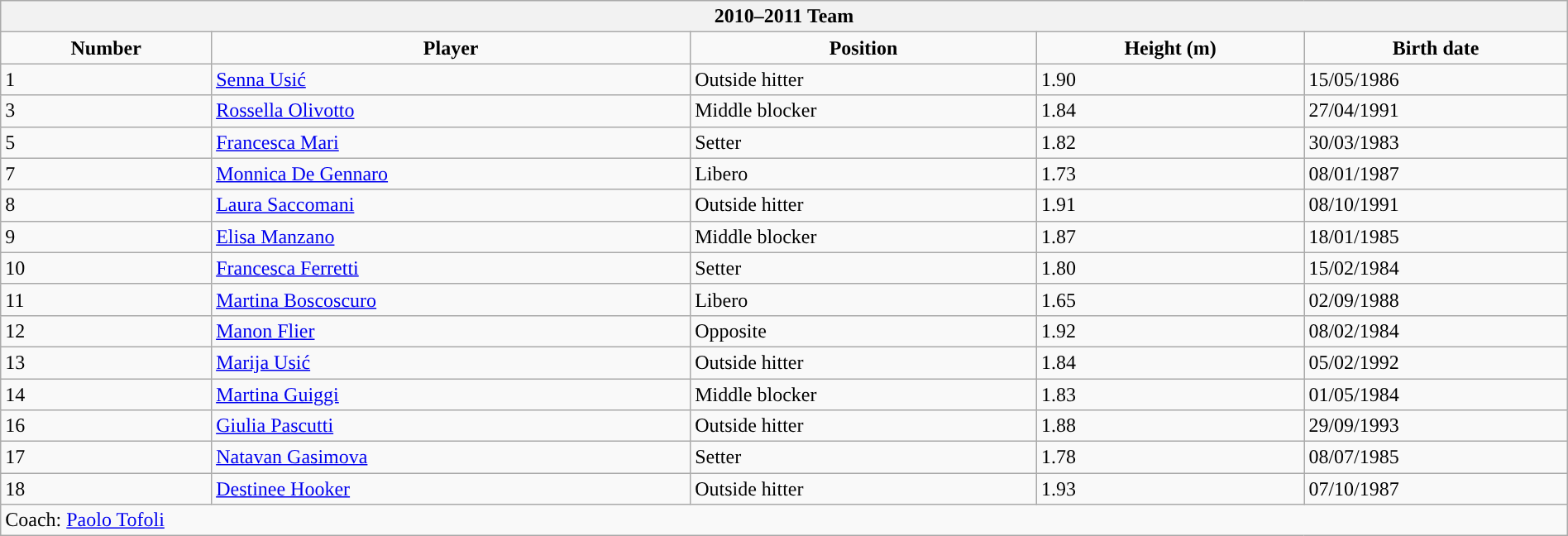<table class="wikitable" style="width:100%;">
<tr>
<th colspan=5><strong>2010–2011 Team</strong></th>
</tr>
<tr>
<td align=center><strong>Number</strong></td>
<td align=center><strong>Player</strong></td>
<td align=center><strong>Position</strong></td>
<td align=center><strong>Height (m)</strong></td>
<td align=center><strong>Birth date</strong></td>
</tr>
<tr align=left>
<td>1</td>
<td> <a href='#'>Senna Usić</a></td>
<td>Outside hitter</td>
<td>1.90</td>
<td>15/05/1986</td>
</tr>
<tr align="left">
<td>3</td>
<td> <a href='#'>Rossella Olivotto</a></td>
<td>Middle blocker</td>
<td>1.84</td>
<td>27/04/1991</td>
</tr>
<tr align="left">
<td>5</td>
<td> <a href='#'>Francesca Mari</a></td>
<td>Setter</td>
<td>1.82</td>
<td>30/03/1983</td>
</tr>
<tr align="left">
<td>7</td>
<td> <a href='#'>Monnica De Gennaro</a></td>
<td>Libero</td>
<td>1.73</td>
<td>08/01/1987</td>
</tr>
<tr align="left">
<td>8</td>
<td> <a href='#'>Laura Saccomani</a></td>
<td>Outside hitter</td>
<td>1.91</td>
<td>08/10/1991</td>
</tr>
<tr align="left">
<td>9</td>
<td> <a href='#'>Elisa Manzano</a></td>
<td>Middle blocker</td>
<td>1.87</td>
<td>18/01/1985</td>
</tr>
<tr align="left">
<td>10</td>
<td> <a href='#'>Francesca Ferretti</a></td>
<td>Setter</td>
<td>1.80</td>
<td>15/02/1984</td>
</tr>
<tr align="left">
<td>11</td>
<td> <a href='#'>Martina Boscoscuro</a></td>
<td>Libero</td>
<td>1.65</td>
<td>02/09/1988</td>
</tr>
<tr align="left">
<td>12</td>
<td> <a href='#'>Manon Flier</a></td>
<td>Opposite</td>
<td>1.92</td>
<td>08/02/1984</td>
</tr>
<tr align="left">
<td>13</td>
<td> <a href='#'>Marija Usić</a></td>
<td>Outside hitter</td>
<td>1.84</td>
<td>05/02/1992</td>
</tr>
<tr align="left">
<td>14</td>
<td> <a href='#'>Martina Guiggi</a></td>
<td>Middle blocker</td>
<td>1.83</td>
<td>01/05/1984</td>
</tr>
<tr align="left">
<td>16</td>
<td> <a href='#'>Giulia Pascutti</a></td>
<td>Outside hitter</td>
<td>1.88</td>
<td>29/09/1993</td>
</tr>
<tr align="left">
<td>17</td>
<td> <a href='#'>Natavan Gasimova</a></td>
<td>Setter</td>
<td>1.78</td>
<td>08/07/1985</td>
</tr>
<tr align="left">
<td>18</td>
<td> <a href='#'>Destinee Hooker</a></td>
<td>Outside hitter</td>
<td>1.93</td>
<td>07/10/1987</td>
</tr>
<tr align="left">
<td colspan=5>Coach:  <a href='#'>Paolo Tofoli</a></td>
</tr>
</table>
